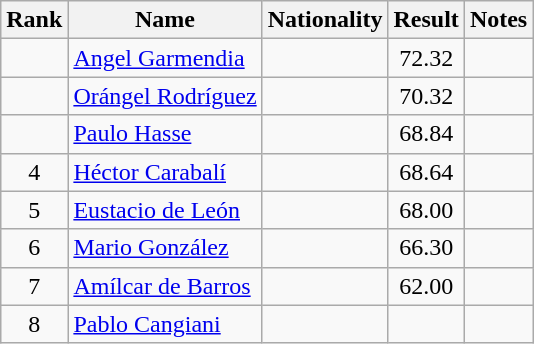<table class="wikitable sortable" style="text-align:center">
<tr>
<th>Rank</th>
<th>Name</th>
<th>Nationality</th>
<th>Result</th>
<th>Notes</th>
</tr>
<tr>
<td></td>
<td align=left><a href='#'>Angel Garmendia</a></td>
<td align=left></td>
<td>72.32</td>
<td></td>
</tr>
<tr>
<td></td>
<td align=left><a href='#'>Orángel Rodríguez</a></td>
<td align=left></td>
<td>70.32</td>
<td></td>
</tr>
<tr>
<td></td>
<td align=left><a href='#'>Paulo Hasse</a></td>
<td align=left></td>
<td>68.84</td>
<td></td>
</tr>
<tr>
<td>4</td>
<td align=left><a href='#'>Héctor Carabalí</a></td>
<td align=left></td>
<td>68.64</td>
<td></td>
</tr>
<tr>
<td>5</td>
<td align=left><a href='#'>Eustacio de León</a></td>
<td align=left></td>
<td>68.00</td>
<td></td>
</tr>
<tr>
<td>6</td>
<td align=left><a href='#'>Mario González</a></td>
<td align=left></td>
<td>66.30</td>
<td></td>
</tr>
<tr>
<td>7</td>
<td align=left><a href='#'>Amílcar de Barros</a></td>
<td align=left></td>
<td>62.00</td>
<td></td>
</tr>
<tr>
<td>8</td>
<td align=left><a href='#'>Pablo Cangiani</a></td>
<td align=left></td>
<td></td>
<td></td>
</tr>
</table>
